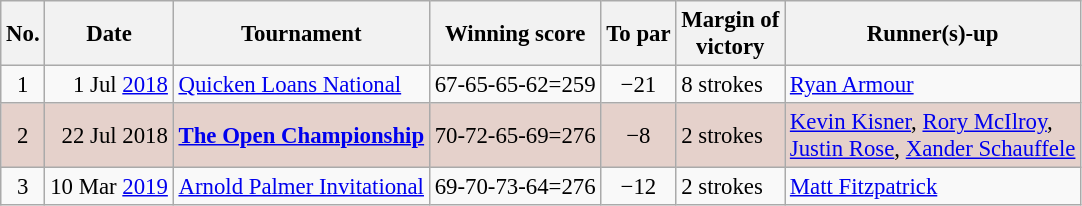<table class="wikitable" style="font-size:95%;">
<tr>
<th>No.</th>
<th>Date</th>
<th>Tournament</th>
<th>Winning score</th>
<th>To par</th>
<th>Margin of<br>victory</th>
<th>Runner(s)-up</th>
</tr>
<tr>
<td align=center>1</td>
<td align=right>1 Jul <a href='#'>2018</a></td>
<td><a href='#'>Quicken Loans National</a></td>
<td>67-65-65-62=259</td>
<td align=center>−21</td>
<td>8 strokes</td>
<td> <a href='#'>Ryan Armour</a></td>
</tr>
<tr style="background:#e5d1cb;">
<td align=center>2</td>
<td align=right>22 Jul 2018</td>
<td><strong><a href='#'>The Open Championship</a></strong></td>
<td>70-72-65-69=276</td>
<td align=center>−8</td>
<td>2 strokes</td>
<td> <a href='#'>Kevin Kisner</a>,  <a href='#'>Rory McIlroy</a>,<br> <a href='#'>Justin Rose</a>,  <a href='#'>Xander Schauffele</a></td>
</tr>
<tr>
<td align=center>3</td>
<td align=right>10 Mar <a href='#'>2019</a></td>
<td><a href='#'>Arnold Palmer Invitational</a></td>
<td>69-70-73-64=276</td>
<td align=center>−12</td>
<td>2 strokes</td>
<td> <a href='#'>Matt Fitzpatrick</a></td>
</tr>
</table>
